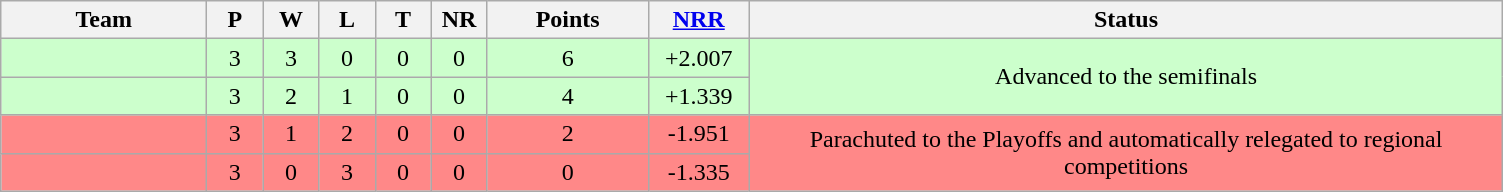<table class="wikitable" style="text-align:center;">
<tr>
<th width=130>Team</th>
<th width=30 abbr="Played">P</th>
<th width=30 abbr="Won">W</th>
<th width=30 abbr="Lost">L</th>
<th width=30 abbr="Tied">T</th>
<th width=30 abbr="No result">NR</th>
<th width=100 abbr="Points">Points</th>
<th width=60 abbr="Net run rate"><a href='#'>NRR</a></th>
<th width=495>Status</th>
</tr>
<tr bgcolor=ccffcc>
<td align="left"></td>
<td>3</td>
<td>3</td>
<td>0</td>
<td>0</td>
<td>0</td>
<td>6</td>
<td>+2.007</td>
<td rowspan=2>Advanced to the semifinals</td>
</tr>
<tr bgcolor=ccffcc>
<td align="left"></td>
<td>3</td>
<td>2</td>
<td>1</td>
<td>0</td>
<td>0</td>
<td>4</td>
<td>+1.339</td>
</tr>
<tr bgcolor=#FF8888>
<td align="left"></td>
<td>3</td>
<td>1</td>
<td>2</td>
<td>0</td>
<td>0</td>
<td>2</td>
<td>-1.951</td>
<td rowspan=2>Parachuted to the Playoffs and automatically relegated to regional competitions</td>
</tr>
<tr bgcolor=#FF8888>
<td align="left"></td>
<td>3</td>
<td>0</td>
<td>3</td>
<td>0</td>
<td>0</td>
<td>0</td>
<td>-1.335</td>
</tr>
</table>
